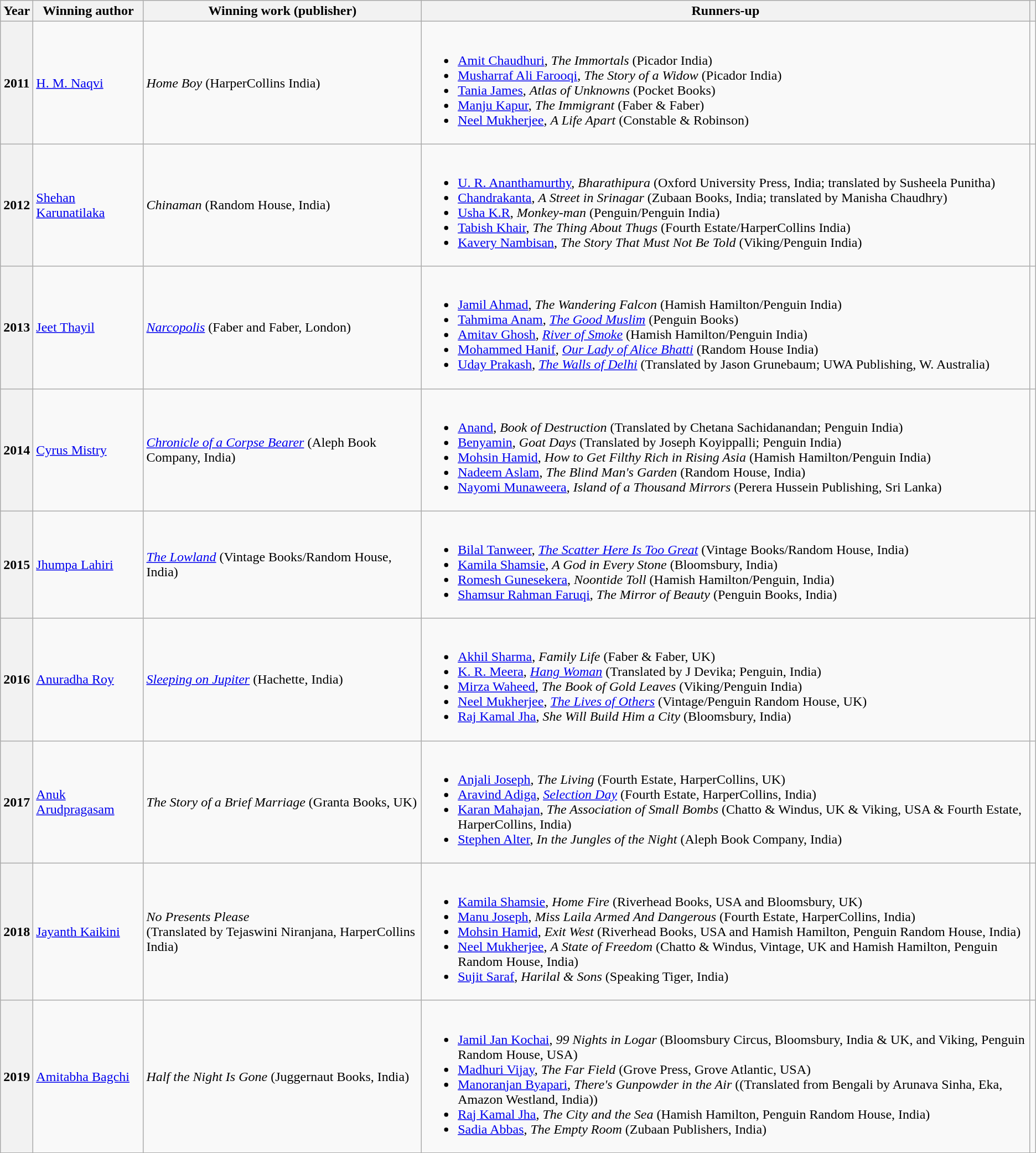<table class="wikitable">
<tr>
<th scope="col">Year</th>
<th scope="col">Winning author</th>
<th scope="col">Winning work (publisher)</th>
<th scope="col">Runners-up</th>
<th scope="col"></th>
</tr>
<tr>
<th scope="row">2011</th>
<td><a href='#'>H. M. Naqvi</a></td>
<td><em>Home Boy</em> (HarperCollins India)</td>
<td><br><ul><li><a href='#'>Amit Chaudhuri</a>, <em>The Immortals</em> (Picador India)</li><li><a href='#'>Musharraf Ali Farooqi</a>, <em>The Story of a Widow</em> (Picador India)</li><li><a href='#'>Tania James</a>, <em>Atlas of Unknowns</em> (Pocket Books)</li><li><a href='#'>Manju Kapur</a>, <em>The Immigrant</em> (Faber & Faber)</li><li><a href='#'>Neel Mukherjee</a>, <em>A Life Apart</em> (Constable & Robinson)</li></ul></td>
<td></td>
</tr>
<tr>
<th scope="row">2012</th>
<td><a href='#'>Shehan Karunatilaka</a></td>
<td><em>Chinaman</em> (Random House, India)</td>
<td><br><ul><li><a href='#'>U. R. Ananthamurthy</a>, <em>Bharathipura</em> (Oxford University Press, India; translated by Susheela Punitha)</li><li><a href='#'>Chandrakanta</a>, <em>A Street in Srinagar</em> (Zubaan Books, India; translated by Manisha Chaudhry)</li><li><a href='#'>Usha K.R</a>, <em>Monkey-man</em> (Penguin/Penguin India)</li><li><a href='#'>Tabish Khair</a>, <em>The Thing About Thugs</em> (Fourth Estate/HarperCollins India)</li><li><a href='#'>Kavery Nambisan</a>, <em>The Story That Must Not Be Told</em> (Viking/Penguin India)</li></ul></td>
<td></td>
</tr>
<tr>
<th scope="row">2013</th>
<td><a href='#'>Jeet Thayil</a></td>
<td><em><a href='#'>Narcopolis</a></em> (Faber and Faber, London)</td>
<td><br><ul><li><a href='#'>Jamil Ahmad</a>, <em>The Wandering Falcon</em> (Hamish Hamilton/Penguin India)</li><li><a href='#'>Tahmima Anam</a>, <em><a href='#'>The Good Muslim</a></em> (Penguin Books)</li><li><a href='#'>Amitav Ghosh</a>, <em><a href='#'>River of Smoke</a></em> (Hamish Hamilton/Penguin India)</li><li><a href='#'>Mohammed Hanif</a>, <em><a href='#'>Our Lady of Alice Bhatti</a></em> (Random House India)</li><li><a href='#'>Uday Prakash</a>, <em><a href='#'>The Walls of Delhi</a></em> (Translated by Jason Grunebaum; UWA Publishing, W. Australia)</li></ul></td>
<td></td>
</tr>
<tr>
<th scope="row">2014</th>
<td><a href='#'>Cyrus Mistry</a></td>
<td><em><a href='#'>Chronicle of a Corpse Bearer</a></em> (Aleph Book Company, India)</td>
<td><br><ul><li><a href='#'>Anand</a>, <em>Book of Destruction</em> (Translated by Chetana Sachidanandan; Penguin India)</li><li><a href='#'>Benyamin</a>,  <em>Goat Days</em> (Translated by Joseph Koyippalli; Penguin India)</li><li><a href='#'>Mohsin Hamid</a>, <em>How to Get Filthy Rich in Rising Asia</em> (Hamish Hamilton/Penguin India)</li><li><a href='#'>Nadeem Aslam</a>, <em>The Blind Man's Garden</em> (Random House, India)</li><li><a href='#'>Nayomi Munaweera</a>, <em>Island of a Thousand Mirrors</em> (Perera Hussein Publishing, Sri Lanka)</li></ul></td>
<td></td>
</tr>
<tr>
<th scope="row">2015</th>
<td><a href='#'>Jhumpa Lahiri</a></td>
<td><em><a href='#'>The Lowland</a></em> (Vintage Books/Random House, India)</td>
<td><br><ul><li><a href='#'>Bilal Tanweer</a>, <em><a href='#'>The Scatter Here Is Too Great</a></em> (Vintage Books/Random House, India)</li><li><a href='#'>Kamila Shamsie</a>, <em>A God in Every Stone</em> (Bloomsbury, India)</li><li><a href='#'>Romesh Gunesekera</a>, <em>Noontide Toll</em> (Hamish Hamilton/Penguin, India)</li><li><a href='#'>Shamsur Rahman Faruqi</a>, <em>The Mirror of Beauty</em> (Penguin Books, India)</li></ul></td>
<td></td>
</tr>
<tr>
<th scope="row">2016</th>
<td><a href='#'>Anuradha Roy</a></td>
<td><em><a href='#'>Sleeping on Jupiter</a></em> (Hachette, India)</td>
<td><br><ul><li><a href='#'>Akhil Sharma</a>, <em>Family Life</em> (Faber & Faber, UK)</li><li><a href='#'>K. R. Meera</a>, <em><a href='#'>Hang Woman</a></em> (Translated by J Devika; Penguin, India)</li><li><a href='#'>Mirza Waheed</a>, <em>The Book of Gold Leaves</em> (Viking/Penguin India)</li><li><a href='#'>Neel Mukherjee</a>, <em><a href='#'>The Lives of Others</a></em> (Vintage/Penguin Random House, UK)</li><li><a href='#'>Raj Kamal Jha</a>, <em>She Will Build Him a City</em> (Bloomsbury, India)</li></ul></td>
<td></td>
</tr>
<tr>
<th scope="row">2017</th>
<td><a href='#'>Anuk Arudpragasam</a></td>
<td><em>The Story of a Brief Marriage</em> (Granta Books, UK)</td>
<td><br><ul><li><a href='#'>Anjali Joseph</a>, <em>The Living</em> (Fourth Estate, HarperCollins, UK)</li><li><a href='#'>Aravind Adiga</a>, <em><a href='#'>Selection Day</a></em> (Fourth Estate, HarperCollins, India)</li><li><a href='#'>Karan Mahajan</a>, <em>The Association of Small Bombs</em> (Chatto & Windus, UK & Viking, USA & Fourth Estate, HarperCollins, India)</li><li><a href='#'>Stephen Alter</a>, <em>In the Jungles of the Night</em> (Aleph Book Company, India)</li></ul></td>
<td></td>
</tr>
<tr>
<th scope="row">2018</th>
<td><a href='#'>Jayanth Kaikini</a></td>
<td><em>No Presents Please</em><br>(Translated by Tejaswini Niranjana, HarperCollins India)</td>
<td><br><ul><li><a href='#'>Kamila Shamsie</a>, <em>Home Fire</em> (Riverhead Books, USA and Bloomsbury, UK)</li><li><a href='#'>Manu Joseph</a>, <em>Miss Laila Armed And Dangerous</em> (Fourth Estate, HarperCollins, India)</li><li><a href='#'>Mohsin Hamid</a>, <em>Exit West</em> (Riverhead Books, USA and Hamish Hamilton, Penguin Random House, India)</li><li><a href='#'>Neel Mukherjee</a>, <em>A State of Freedom</em> (Chatto & Windus, Vintage, UK and Hamish Hamilton, Penguin Random House, India)</li><li><a href='#'>Sujit Saraf</a>, <em>Harilal & Sons</em> (Speaking Tiger, India)</li></ul></td>
<td></td>
</tr>
<tr>
<th scope="row">2019</th>
<td><a href='#'>Amitabha Bagchi</a></td>
<td><em>Half the Night Is Gone</em> (Juggernaut Books, India)</td>
<td><br><ul><li><a href='#'>Jamil Jan Kochai</a>, <em>99 Nights in Logar</em> (Bloomsbury Circus, Bloomsbury, India & UK, and Viking, Penguin Random House, USA)</li><li><a href='#'>Madhuri Vijay</a>, <em>The Far Field</em> (Grove Press, Grove Atlantic, USA)</li><li><a href='#'>Manoranjan Byapari</a>, <em>There's Gunpowder in the Air</em> ((Translated from Bengali by Arunava Sinha, Eka, Amazon Westland, India))</li><li><a href='#'>Raj Kamal Jha</a>, <em>The City and the Sea</em> (Hamish Hamilton, Penguin Random House, India)</li><li><a href='#'>Sadia Abbas</a>, <em>The Empty Room</em> (Zubaan Publishers, India)</li></ul></td>
<td></td>
</tr>
<tr>
</tr>
</table>
